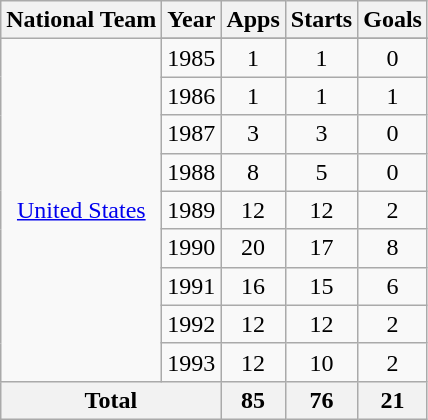<table class="wikitable" style="text-align:center">
<tr>
<th>National Team</th>
<th>Year</th>
<th>Apps</th>
<th>Starts</th>
<th>Goals</th>
</tr>
<tr>
<td rowspan="10"><a href='#'>United States</a></td>
</tr>
<tr>
<td>1985</td>
<td>1</td>
<td>1</td>
<td>0</td>
</tr>
<tr>
<td>1986</td>
<td>1</td>
<td>1</td>
<td>1</td>
</tr>
<tr>
<td>1987</td>
<td>3</td>
<td>3</td>
<td>0</td>
</tr>
<tr>
<td>1988</td>
<td>8</td>
<td>5</td>
<td>0</td>
</tr>
<tr>
<td>1989</td>
<td>12</td>
<td>12</td>
<td>2</td>
</tr>
<tr>
<td>1990</td>
<td>20</td>
<td>17</td>
<td>8</td>
</tr>
<tr>
<td>1991</td>
<td>16</td>
<td>15</td>
<td>6</td>
</tr>
<tr>
<td>1992</td>
<td>12</td>
<td>12</td>
<td>2</td>
</tr>
<tr>
<td>1993</td>
<td>12</td>
<td>10</td>
<td>2</td>
</tr>
<tr>
<th colspan=2>Total</th>
<th>85</th>
<th>76</th>
<th>21</th>
</tr>
</table>
